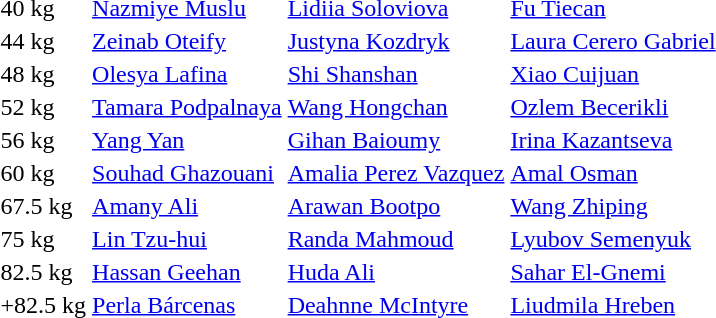<table>
<tr>
<td>40 kg</td>
<td><a href='#'>Nazmiye Muslu</a><br></td>
<td><a href='#'>Lidiia Soloviova</a><br></td>
<td><a href='#'>Fu Tiecan</a><br></td>
</tr>
<tr>
<td>44 kg</td>
<td><a href='#'>Zeinab Oteify</a><br></td>
<td><a href='#'>Justyna Kozdryk</a><br></td>
<td><a href='#'>Laura Cerero Gabriel</a><br></td>
</tr>
<tr>
<td>48 kg</td>
<td><a href='#'>Olesya Lafina</a><br></td>
<td><a href='#'>Shi Shanshan</a><br></td>
<td><a href='#'>Xiao Cuijuan</a><br></td>
</tr>
<tr>
<td>52 kg</td>
<td><a href='#'>Tamara Podpalnaya</a><br></td>
<td><a href='#'>Wang Hongchan</a><br></td>
<td><a href='#'>Ozlem Becerikli</a><br></td>
</tr>
<tr>
<td>56 kg</td>
<td><a href='#'>Yang Yan</a><br></td>
<td><a href='#'>Gihan Baioumy</a><br></td>
<td><a href='#'>Irina Kazantseva</a><br></td>
</tr>
<tr>
<td>60 kg</td>
<td><a href='#'>Souhad Ghazouani</a><br></td>
<td><a href='#'>Amalia Perez Vazquez</a><br></td>
<td><a href='#'>Amal Osman</a><br></td>
</tr>
<tr>
<td>67.5 kg</td>
<td><a href='#'>Amany Ali</a><br></td>
<td><a href='#'>Arawan Bootpo</a><br></td>
<td><a href='#'>Wang Zhiping</a><br></td>
</tr>
<tr>
<td>75 kg</td>
<td><a href='#'>Lin Tzu-hui</a><br></td>
<td><a href='#'>Randa Mahmoud</a><br></td>
<td><a href='#'>Lyubov Semenyuk</a><br></td>
</tr>
<tr>
<td>82.5 kg</td>
<td><a href='#'>Hassan Geehan</a><br></td>
<td><a href='#'>Huda Ali</a><br></td>
<td><a href='#'>Sahar El-Gnemi</a><br></td>
</tr>
<tr>
<td>+82.5 kg</td>
<td><a href='#'>Perla Bárcenas</a><br></td>
<td><a href='#'>Deahnne McIntyre</a><br></td>
<td><a href='#'>Liudmila Hreben</a><br></td>
</tr>
</table>
